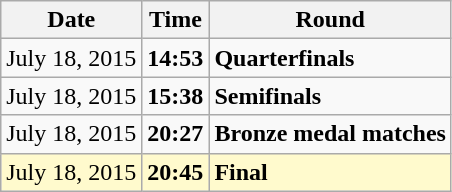<table class="wikitable">
<tr>
<th>Date</th>
<th>Time</th>
<th>Round</th>
</tr>
<tr>
<td>July 18, 2015</td>
<td><strong>14:53</strong></td>
<td><strong>Quarterfinals</strong></td>
</tr>
<tr>
<td>July 18, 2015</td>
<td><strong>15:38</strong></td>
<td><strong>Semifinals</strong></td>
</tr>
<tr>
<td>July 18, 2015</td>
<td><strong>20:27</strong></td>
<td><strong>Bronze medal matches</strong></td>
</tr>
<tr style=background:lemonchiffon>
<td>July 18, 2015</td>
<td><strong>20:45</strong></td>
<td><strong>Final</strong></td>
</tr>
</table>
